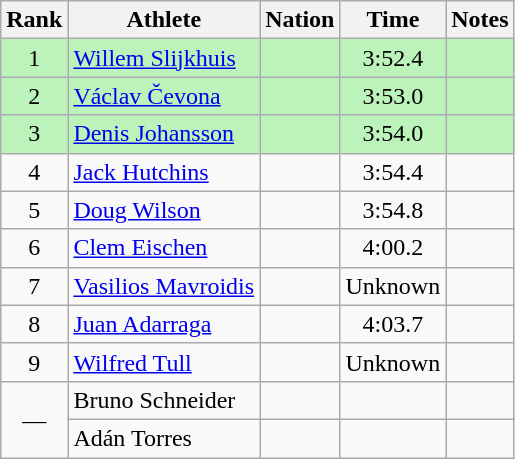<table class="wikitable sortable" style="text-align:center">
<tr>
<th>Rank</th>
<th>Athlete</th>
<th>Nation</th>
<th>Time</th>
<th>Notes</th>
</tr>
<tr bgcolor=bbf3bb>
<td>1</td>
<td align=left><a href='#'>Willem Slijkhuis</a></td>
<td align=left></td>
<td>3:52.4</td>
<td></td>
</tr>
<tr bgcolor=bbf3bb>
<td>2</td>
<td align=left><a href='#'>Václav Čevona</a></td>
<td align=left></td>
<td>3:53.0</td>
<td></td>
</tr>
<tr bgcolor=bbf3bb>
<td>3</td>
<td align=left><a href='#'>Denis Johansson</a></td>
<td align=left></td>
<td>3:54.0</td>
<td></td>
</tr>
<tr>
<td>4</td>
<td align=left><a href='#'>Jack Hutchins</a></td>
<td align=left></td>
<td>3:54.4</td>
<td></td>
</tr>
<tr>
<td>5</td>
<td align=left><a href='#'>Doug Wilson</a></td>
<td align=left></td>
<td>3:54.8</td>
<td></td>
</tr>
<tr>
<td>6</td>
<td align=left><a href='#'>Clem Eischen</a></td>
<td align=left></td>
<td>4:00.2</td>
<td></td>
</tr>
<tr>
<td>7</td>
<td align=left><a href='#'>Vasilios Mavroidis</a></td>
<td align=left></td>
<td data-sort-value=4:01.0>Unknown</td>
<td></td>
</tr>
<tr>
<td>8</td>
<td align=left><a href='#'>Juan Adarraga</a></td>
<td align=left></td>
<td>4:03.7</td>
<td></td>
</tr>
<tr>
<td>9</td>
<td align=left><a href='#'>Wilfred Tull</a></td>
<td align=left></td>
<td data-sort-value=5:00.0>Unknown</td>
<td></td>
</tr>
<tr>
<td rowspan=2 data-sort-value=10>—</td>
<td align=left>Bruno Schneider</td>
<td align=left></td>
<td data-sort-value=9:99.9></td>
<td></td>
</tr>
<tr>
<td align=left>Adán Torres</td>
<td align=left></td>
<td data-sort-value=9:99.9></td>
<td></td>
</tr>
</table>
